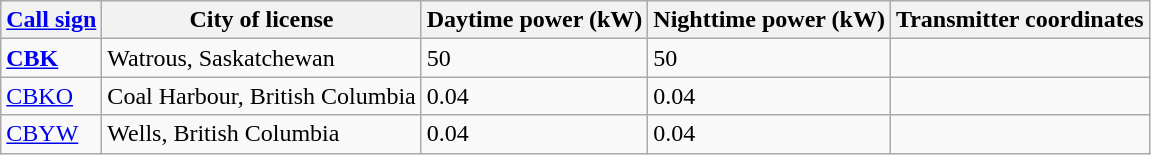<table class="wikitable sortable">
<tr>
<th><a href='#'>Call sign</a></th>
<th>City of license</th>
<th>Daytime power (kW)</th>
<th>Nighttime power (kW)</th>
<th>Transmitter coordinates</th>
</tr>
<tr>
<td><strong><a href='#'>CBK</a></strong></td>
<td>Watrous, Saskatchewan</td>
<td>50</td>
<td>50</td>
<td></td>
</tr>
<tr>
<td><a href='#'>CBKO</a></td>
<td>Coal Harbour, British Columbia</td>
<td>0.04</td>
<td>0.04</td>
<td></td>
</tr>
<tr>
<td><a href='#'>CBYW</a></td>
<td>Wells, British Columbia</td>
<td>0.04</td>
<td>0.04</td>
<td></td>
</tr>
</table>
